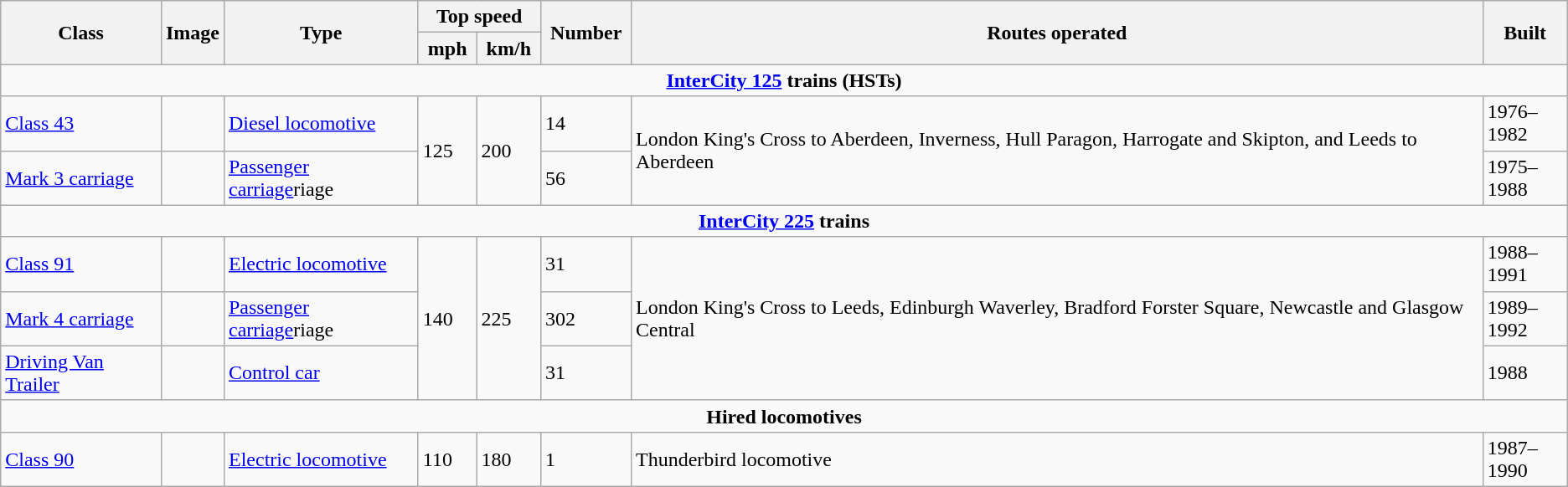<table class="wikitable">
<tr>
<th rowspan="2"> Class </th>
<th rowspan="2">Image</th>
<th rowspan="2"> Type </th>
<th colspan="2"> Top speed </th>
<th rowspan="2"> Number </th>
<th rowspan="2"> Routes operated </th>
<th rowspan="2" style="width:60px;"> Built </th>
</tr>
<tr>
<th> mph </th>
<th> km/h </th>
</tr>
<tr>
<td colspan="8" style="text-align:center;"><strong><a href='#'>InterCity 125</a> trains (HSTs)</strong></td>
</tr>
<tr>
<td><a href='#'>Class 43</a></td>
<td></td>
<td><a href='#'>Diesel locomotive</a></td>
<td rowspan="2">125</td>
<td rowspan="2">200</td>
<td>14</td>
<td rowspan="2">London King's Cross to Aberdeen, Inverness, Hull Paragon, Harrogate and Skipton, and Leeds to Aberdeen</td>
<td>1976–1982</td>
</tr>
<tr>
<td><a href='#'>Mark 3 carriage</a></td>
<td></td>
<td><a href='#'>Passenger carriage</a>riage</td>
<td>56</td>
<td>1975–1988</td>
</tr>
<tr>
<td colspan="8" style="text-align:center;"><strong><a href='#'>InterCity 225</a> trains</strong></td>
</tr>
<tr>
<td><a href='#'>Class 91</a></td>
<td></td>
<td><a href='#'>Electric locomotive</a></td>
<td rowspan="3">140</td>
<td rowspan="3">225</td>
<td>31</td>
<td rowspan="3">London King's Cross to Leeds, Edinburgh Waverley, Bradford Forster Square, Newcastle and Glasgow Central</td>
<td>1988–1991</td>
</tr>
<tr>
<td><a href='#'>Mark 4 carriage</a></td>
<td></td>
<td><a href='#'>Passenger carriage</a>riage</td>
<td>302</td>
<td>1989–1992</td>
</tr>
<tr>
<td><a href='#'>Driving Van Trailer</a></td>
<td></td>
<td><a href='#'>Control car</a></td>
<td>31</td>
<td>1988</td>
</tr>
<tr>
<td colspan="8" style="text-align:center;"><strong>Hired locomotives</strong></td>
</tr>
<tr>
<td><a href='#'>Class 90</a></td>
<td></td>
<td><a href='#'>Electric locomotive</a></td>
<td>110</td>
<td>180</td>
<td>1</td>
<td>Thunderbird locomotive</td>
<td>1987–1990</td>
</tr>
</table>
